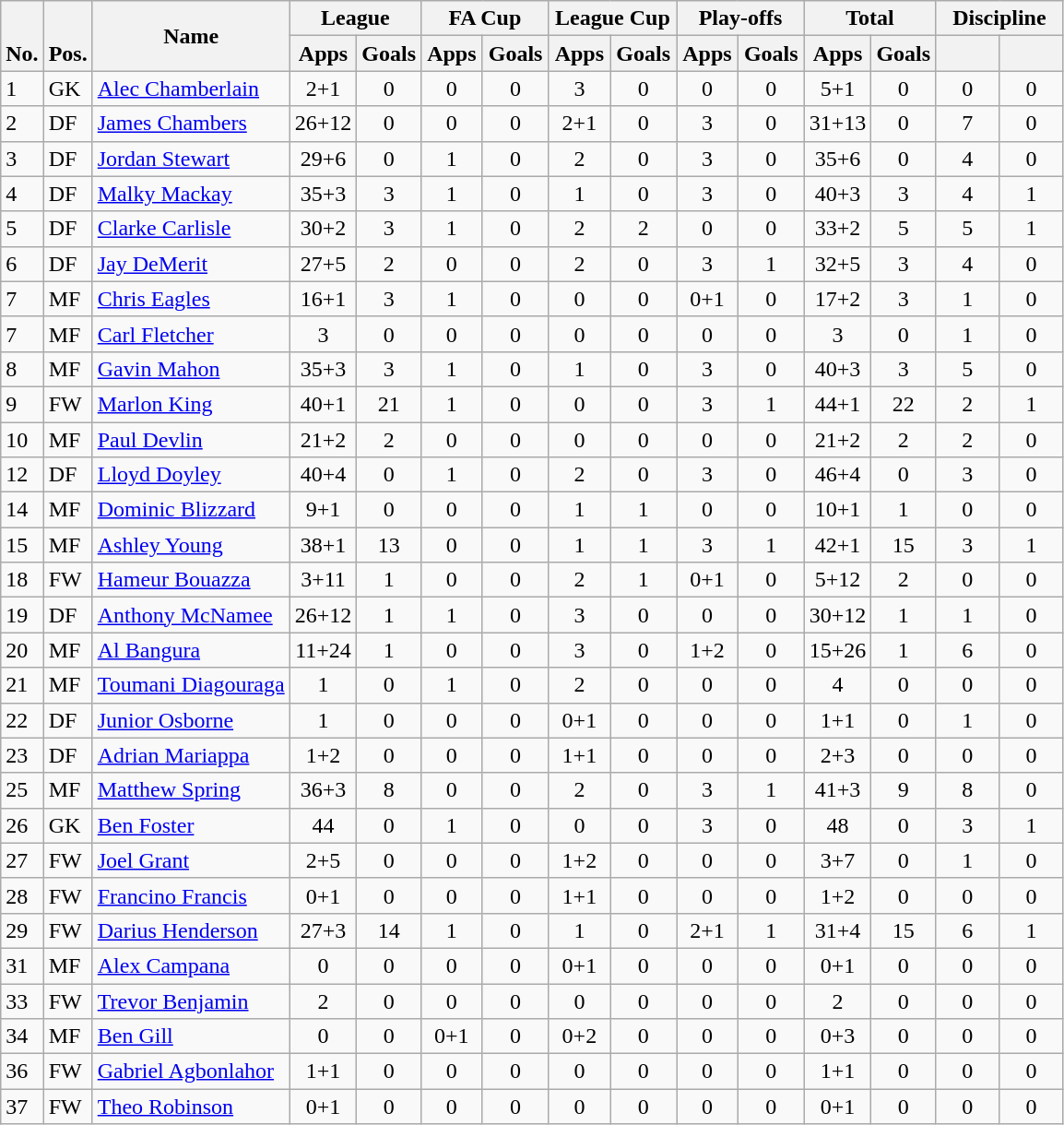<table class="wikitable" style="text-align:center">
<tr>
<th rowspan="2" style="vertical-align:bottom;">No.</th>
<th rowspan="2" style="vertical-align:bottom;">Pos.</th>
<th rowspan="2">Name</th>
<th colspan="2" style="width:85px;">League</th>
<th colspan="2" style="width:85px;">FA Cup</th>
<th colspan="2" style="width:85px;">League Cup</th>
<th colspan="2" style="width:85px;">Play-offs</th>
<th colspan="2" style="width:85px;">Total</th>
<th colspan="2" style="width:85px;">Discipline</th>
</tr>
<tr>
<th>Apps</th>
<th>Goals</th>
<th>Apps</th>
<th>Goals</th>
<th>Apps</th>
<th>Goals</th>
<th>Apps</th>
<th>Goals</th>
<th>Apps</th>
<th>Goals</th>
<th></th>
<th></th>
</tr>
<tr>
<td align="left">1</td>
<td align="left">GK</td>
<td align="left"> <a href='#'>Alec Chamberlain</a></td>
<td>2+1</td>
<td>0</td>
<td>0</td>
<td>0</td>
<td>3</td>
<td>0</td>
<td>0</td>
<td>0</td>
<td>5+1</td>
<td>0</td>
<td>0</td>
<td>0</td>
</tr>
<tr>
<td align="left">2</td>
<td align="left">DF</td>
<td align="left"> <a href='#'>James Chambers</a></td>
<td>26+12</td>
<td>0</td>
<td>0</td>
<td>0</td>
<td>2+1</td>
<td>0</td>
<td>3</td>
<td>0</td>
<td>31+13</td>
<td>0</td>
<td>7</td>
<td>0</td>
</tr>
<tr>
<td align="left">3</td>
<td align="left">DF</td>
<td align="left"> <a href='#'>Jordan Stewart</a></td>
<td>29+6</td>
<td>0</td>
<td>1</td>
<td>0</td>
<td>2</td>
<td>0</td>
<td>3</td>
<td>0</td>
<td>35+6</td>
<td>0</td>
<td>4</td>
<td>0</td>
</tr>
<tr>
<td align="left">4</td>
<td align="left">DF</td>
<td align="left"> <a href='#'>Malky Mackay</a></td>
<td>35+3</td>
<td>3</td>
<td>1</td>
<td>0</td>
<td>1</td>
<td>0</td>
<td>3</td>
<td>0</td>
<td>40+3</td>
<td>3</td>
<td>4</td>
<td>1</td>
</tr>
<tr>
<td align="left">5</td>
<td align="left">DF</td>
<td align="left"> <a href='#'>Clarke Carlisle</a></td>
<td>30+2</td>
<td>3</td>
<td>1</td>
<td>0</td>
<td>2</td>
<td>2</td>
<td>0</td>
<td>0</td>
<td>33+2</td>
<td>5</td>
<td>5</td>
<td>1</td>
</tr>
<tr>
<td align="left">6</td>
<td align="left">DF</td>
<td align="left"> <a href='#'>Jay DeMerit</a></td>
<td>27+5</td>
<td>2</td>
<td>0</td>
<td>0</td>
<td>2</td>
<td>0</td>
<td>3</td>
<td>1</td>
<td>32+5</td>
<td>3</td>
<td>4</td>
<td>0</td>
</tr>
<tr>
<td align="left">7</td>
<td align="left">MF</td>
<td align="left"> <a href='#'>Chris Eagles</a></td>
<td>16+1</td>
<td>3</td>
<td>1</td>
<td>0</td>
<td>0</td>
<td>0</td>
<td>0+1</td>
<td>0</td>
<td>17+2</td>
<td>3</td>
<td>1</td>
<td>0</td>
</tr>
<tr>
<td align="left">7</td>
<td align="left">MF</td>
<td align="left"> <a href='#'>Carl Fletcher</a></td>
<td>3</td>
<td>0</td>
<td>0</td>
<td>0</td>
<td>0</td>
<td>0</td>
<td>0</td>
<td>0</td>
<td>3</td>
<td>0</td>
<td>1</td>
<td>0</td>
</tr>
<tr>
<td align="left">8</td>
<td align="left">MF</td>
<td align="left"> <a href='#'>Gavin Mahon</a></td>
<td>35+3</td>
<td>3</td>
<td>1</td>
<td>0</td>
<td>1</td>
<td>0</td>
<td>3</td>
<td>0</td>
<td>40+3</td>
<td>3</td>
<td>5</td>
<td>0</td>
</tr>
<tr>
<td align="left">9</td>
<td align="left">FW</td>
<td align="left"> <a href='#'>Marlon King</a></td>
<td>40+1</td>
<td>21</td>
<td>1</td>
<td>0</td>
<td>0</td>
<td>0</td>
<td>3</td>
<td>1</td>
<td>44+1</td>
<td>22</td>
<td>2</td>
<td>1</td>
</tr>
<tr>
<td align="left">10</td>
<td align="left">MF</td>
<td align="left"> <a href='#'>Paul Devlin</a></td>
<td>21+2</td>
<td>2</td>
<td>0</td>
<td>0</td>
<td>0</td>
<td>0</td>
<td>0</td>
<td>0</td>
<td>21+2</td>
<td>2</td>
<td>2</td>
<td>0</td>
</tr>
<tr>
<td align="left">12</td>
<td align="left">DF</td>
<td align="left"> <a href='#'>Lloyd Doyley</a></td>
<td>40+4</td>
<td>0</td>
<td>1</td>
<td>0</td>
<td>2</td>
<td>0</td>
<td>3</td>
<td>0</td>
<td>46+4</td>
<td>0</td>
<td>3</td>
<td>0</td>
</tr>
<tr>
<td align="left">14</td>
<td align="left">MF</td>
<td align="left"> <a href='#'>Dominic Blizzard</a></td>
<td>9+1</td>
<td>0</td>
<td>0</td>
<td>0</td>
<td>1</td>
<td>1</td>
<td>0</td>
<td>0</td>
<td>10+1</td>
<td>1</td>
<td>0</td>
<td>0</td>
</tr>
<tr>
<td align="left">15</td>
<td align="left">MF</td>
<td align="left"> <a href='#'>Ashley Young</a></td>
<td>38+1</td>
<td>13</td>
<td>0</td>
<td>0</td>
<td>1</td>
<td>1</td>
<td>3</td>
<td>1</td>
<td>42+1</td>
<td>15</td>
<td>3</td>
<td>1</td>
</tr>
<tr>
<td align="left">18</td>
<td align="left">FW</td>
<td align="left"> <a href='#'>Hameur Bouazza</a></td>
<td>3+11</td>
<td>1</td>
<td>0</td>
<td>0</td>
<td>2</td>
<td>1</td>
<td>0+1</td>
<td>0</td>
<td>5+12</td>
<td>2</td>
<td>0</td>
<td>0</td>
</tr>
<tr>
<td align="left">19</td>
<td align="left">DF</td>
<td align="left"> <a href='#'>Anthony McNamee</a></td>
<td>26+12</td>
<td>1</td>
<td>1</td>
<td>0</td>
<td>3</td>
<td>0</td>
<td>0</td>
<td>0</td>
<td>30+12</td>
<td>1</td>
<td>1</td>
<td>0</td>
</tr>
<tr>
<td align="left">20</td>
<td align="left">MF</td>
<td align="left"> <a href='#'>Al Bangura</a></td>
<td>11+24</td>
<td>1</td>
<td>0</td>
<td>0</td>
<td>3</td>
<td>0</td>
<td>1+2</td>
<td>0</td>
<td>15+26</td>
<td>1</td>
<td>6</td>
<td>0</td>
</tr>
<tr>
<td align="left">21</td>
<td align="left">MF</td>
<td align="left"> <a href='#'>Toumani Diagouraga</a></td>
<td>1</td>
<td>0</td>
<td>1</td>
<td>0</td>
<td>2</td>
<td>0</td>
<td>0</td>
<td>0</td>
<td>4</td>
<td>0</td>
<td>0</td>
<td>0</td>
</tr>
<tr>
<td align="left">22</td>
<td align="left">DF</td>
<td align="left"> <a href='#'>Junior Osborne</a></td>
<td>1</td>
<td>0</td>
<td>0</td>
<td>0</td>
<td>0+1</td>
<td>0</td>
<td>0</td>
<td>0</td>
<td>1+1</td>
<td>0</td>
<td>1</td>
<td>0</td>
</tr>
<tr>
<td align="left">23</td>
<td align="left">DF</td>
<td align="left"> <a href='#'>Adrian Mariappa</a></td>
<td>1+2</td>
<td>0</td>
<td>0</td>
<td>0</td>
<td>1+1</td>
<td>0</td>
<td>0</td>
<td>0</td>
<td>2+3</td>
<td>0</td>
<td>0</td>
<td>0</td>
</tr>
<tr>
<td align="left">25</td>
<td align="left">MF</td>
<td align="left"> <a href='#'>Matthew Spring</a></td>
<td>36+3</td>
<td>8</td>
<td>0</td>
<td>0</td>
<td>2</td>
<td>0</td>
<td>3</td>
<td>1</td>
<td>41+3</td>
<td>9</td>
<td>8</td>
<td>0</td>
</tr>
<tr>
<td align="left">26</td>
<td align="left">GK</td>
<td align="left"> <a href='#'>Ben Foster</a></td>
<td>44</td>
<td>0</td>
<td>1</td>
<td>0</td>
<td>0</td>
<td>0</td>
<td>3</td>
<td>0</td>
<td>48</td>
<td>0</td>
<td>3</td>
<td>1</td>
</tr>
<tr>
<td align="left">27</td>
<td align="left">FW</td>
<td align="left"> <a href='#'>Joel Grant</a></td>
<td>2+5</td>
<td>0</td>
<td>0</td>
<td>0</td>
<td>1+2</td>
<td>0</td>
<td>0</td>
<td>0</td>
<td>3+7</td>
<td>0</td>
<td>1</td>
<td>0</td>
</tr>
<tr>
<td align="left">28</td>
<td align="left">FW</td>
<td align="left"> <a href='#'>Francino Francis</a></td>
<td>0+1</td>
<td>0</td>
<td>0</td>
<td>0</td>
<td>1+1</td>
<td>0</td>
<td>0</td>
<td>0</td>
<td>1+2</td>
<td>0</td>
<td>0</td>
<td>0</td>
</tr>
<tr>
<td align="left">29</td>
<td align="left">FW</td>
<td align="left"> <a href='#'>Darius Henderson</a></td>
<td>27+3</td>
<td>14</td>
<td>1</td>
<td>0</td>
<td>1</td>
<td>0</td>
<td>2+1</td>
<td>1</td>
<td>31+4</td>
<td>15</td>
<td>6</td>
<td>1</td>
</tr>
<tr>
<td align="left">31</td>
<td align="left">MF</td>
<td align="left"> <a href='#'>Alex Campana</a></td>
<td>0</td>
<td>0</td>
<td>0</td>
<td>0</td>
<td>0+1</td>
<td>0</td>
<td>0</td>
<td>0</td>
<td>0+1</td>
<td>0</td>
<td>0</td>
<td>0</td>
</tr>
<tr>
<td align="left">33</td>
<td align="left">FW</td>
<td align="left"> <a href='#'>Trevor Benjamin</a></td>
<td>2</td>
<td>0</td>
<td>0</td>
<td>0</td>
<td>0</td>
<td>0</td>
<td>0</td>
<td>0</td>
<td>2</td>
<td>0</td>
<td>0</td>
<td>0</td>
</tr>
<tr>
<td align="left">34</td>
<td align="left">MF</td>
<td align="left"> <a href='#'>Ben Gill</a></td>
<td>0</td>
<td>0</td>
<td>0+1</td>
<td>0</td>
<td>0+2</td>
<td>0</td>
<td>0</td>
<td>0</td>
<td>0+3</td>
<td>0</td>
<td>0</td>
<td>0</td>
</tr>
<tr>
<td align="left">36</td>
<td align="left">FW</td>
<td align="left"> <a href='#'>Gabriel Agbonlahor</a></td>
<td>1+1</td>
<td>0</td>
<td>0</td>
<td>0</td>
<td>0</td>
<td>0</td>
<td>0</td>
<td>0</td>
<td>1+1</td>
<td>0</td>
<td>0</td>
<td>0</td>
</tr>
<tr>
<td align="left">37</td>
<td align="left">FW</td>
<td align="left"> <a href='#'>Theo Robinson</a></td>
<td>0+1</td>
<td>0</td>
<td>0</td>
<td>0</td>
<td>0</td>
<td>0</td>
<td>0</td>
<td>0</td>
<td>0+1</td>
<td>0</td>
<td>0</td>
<td>0</td>
</tr>
</table>
